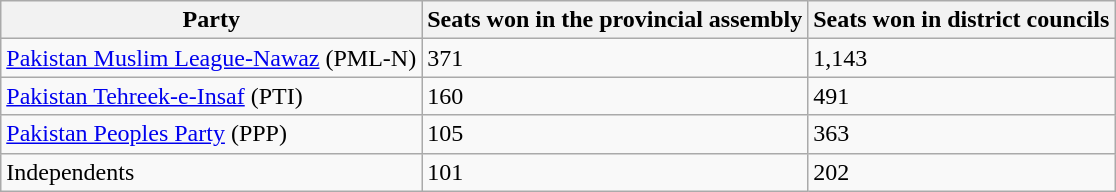<table class="wikitable">
<tr>
<th>Party</th>
<th>Seats won in the provincial assembly</th>
<th>Seats won in district councils</th>
</tr>
<tr>
<td><a href='#'>Pakistan Muslim League-Nawaz</a> (PML-N)</td>
<td>371</td>
<td>1,143</td>
</tr>
<tr>
<td><a href='#'>Pakistan Tehreek-e-Insaf</a> (PTI)</td>
<td>160</td>
<td>491</td>
</tr>
<tr>
<td><a href='#'>Pakistan Peoples Party</a> (PPP)</td>
<td>105</td>
<td>363</td>
</tr>
<tr>
<td>Independents</td>
<td>101</td>
<td>202</td>
</tr>
</table>
